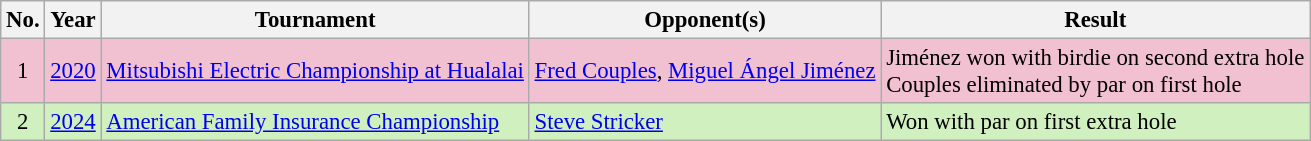<table class="wikitable" style="font-size:95%;">
<tr>
<th>No.</th>
<th>Year</th>
<th>Tournament</th>
<th>Opponent(s)</th>
<th>Result</th>
</tr>
<tr style="background:#F2C1D1;">
<td align=center>1</td>
<td><a href='#'>2020</a></td>
<td><a href='#'>Mitsubishi Electric Championship at Hualalai</a></td>
<td> <a href='#'>Fred Couples</a>,  <a href='#'>Miguel Ángel Jiménez</a></td>
<td>Jiménez won with birdie on second extra hole<br>Couples eliminated by par on first hole</td>
</tr>
<tr style="background:#D0F0C0;">
<td align=center>2</td>
<td><a href='#'>2024</a></td>
<td><a href='#'>American Family Insurance Championship</a></td>
<td> <a href='#'>Steve Stricker</a></td>
<td>Won with par on first extra hole</td>
</tr>
</table>
